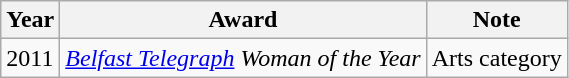<table class="wikitable">
<tr>
<th>Year</th>
<th>Award</th>
<th>Note</th>
</tr>
<tr>
<td>2011</td>
<td><em><a href='#'>Belfast Telegraph</a> Woman of the Year</em></td>
<td>Arts category</td>
</tr>
</table>
